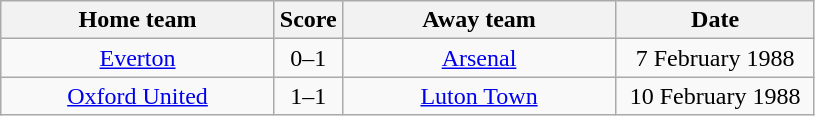<table class="wikitable" style="text-align:center">
<tr>
<th width=175>Home team</th>
<th width=20>Score</th>
<th width=175>Away team</th>
<th width=125>Date</th>
</tr>
<tr>
<td><a href='#'>Everton</a></td>
<td>0–1</td>
<td><a href='#'>Arsenal</a></td>
<td>7 February 1988</td>
</tr>
<tr>
<td><a href='#'>Oxford United</a></td>
<td>1–1</td>
<td><a href='#'>Luton Town</a></td>
<td>10 February 1988</td>
</tr>
</table>
